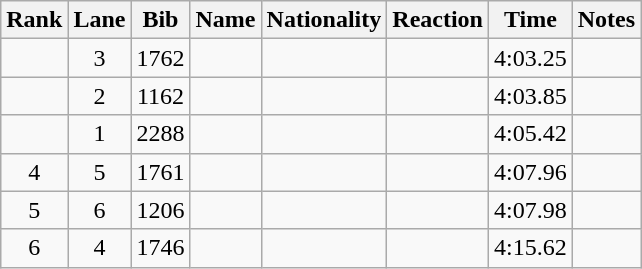<table class="wikitable sortable" style="text-align:center">
<tr>
<th>Rank</th>
<th>Lane</th>
<th>Bib</th>
<th>Name</th>
<th>Nationality</th>
<th>Reaction</th>
<th>Time</th>
<th>Notes</th>
</tr>
<tr>
<td></td>
<td>3</td>
<td>1762</td>
<td align=left></td>
<td align=left></td>
<td></td>
<td>4:03.25</td>
<td></td>
</tr>
<tr>
<td></td>
<td>2</td>
<td>1162</td>
<td align=left></td>
<td align=left></td>
<td></td>
<td>4:03.85</td>
<td></td>
</tr>
<tr>
<td></td>
<td>1</td>
<td>2288</td>
<td align=left></td>
<td align=left></td>
<td></td>
<td>4:05.42</td>
<td></td>
</tr>
<tr>
<td>4</td>
<td>5</td>
<td>1761</td>
<td align=left></td>
<td align=left></td>
<td></td>
<td>4:07.96</td>
<td></td>
</tr>
<tr>
<td>5</td>
<td>6</td>
<td>1206</td>
<td align=left></td>
<td align=left></td>
<td></td>
<td>4:07.98</td>
<td></td>
</tr>
<tr>
<td>6</td>
<td>4</td>
<td>1746</td>
<td align=left></td>
<td align=left></td>
<td></td>
<td>4:15.62</td>
<td></td>
</tr>
</table>
